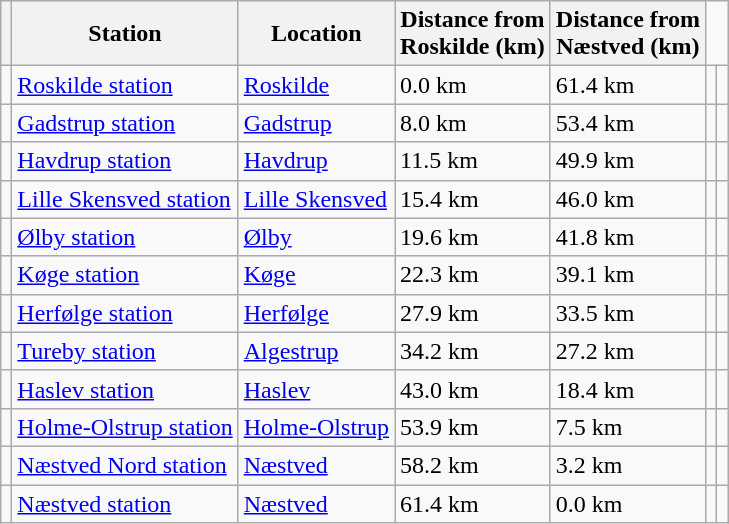<table class=wikitable>
<tr>
<th></th>
<th>Station</th>
<th>Location</th>
<th>Distance from<br>Roskilde (km)</th>
<th>Distance from<br>Næstved (km)</th>
</tr>
<tr>
<td></td>
<td><a href='#'>Roskilde station</a></td>
<td><a href='#'>Roskilde</a></td>
<td>0.0 km</td>
<td>61.4 km</td>
<td style="text-align:right;"></td>
<td style="text-align:right;"></td>
</tr>
<tr>
<td></td>
<td><a href='#'>Gadstrup station</a></td>
<td><a href='#'>Gadstrup</a></td>
<td>8.0 km</td>
<td>53.4 km</td>
<td style="text-align:right;"></td>
<td style="text-align:right;"></td>
</tr>
<tr>
<td></td>
<td><a href='#'>Havdrup station</a></td>
<td><a href='#'>Havdrup</a></td>
<td>11.5 km</td>
<td>49.9 km</td>
<td style="text-align:right;"></td>
<td style="text-align:right;"></td>
</tr>
<tr>
<td></td>
<td><a href='#'>Lille Skensved station</a></td>
<td><a href='#'>Lille Skensved</a></td>
<td>15.4 km</td>
<td>46.0 km</td>
<td style="text-align:right;"></td>
<td style="text-align:right;"></td>
</tr>
<tr>
<td></td>
<td><a href='#'>Ølby station</a></td>
<td><a href='#'>Ølby</a></td>
<td>19.6 km</td>
<td>41.8 km</td>
<td style="text-align:right;"></td>
<td style="text-align:right;"></td>
</tr>
<tr>
<td></td>
<td><a href='#'>Køge station</a></td>
<td><a href='#'>Køge</a></td>
<td>22.3 km</td>
<td>39.1 km</td>
<td style="text-align:right;"></td>
<td style="text-align:right;"></td>
</tr>
<tr>
<td></td>
<td><a href='#'>Herfølge station</a></td>
<td><a href='#'>Herfølge</a></td>
<td>27.9 km</td>
<td>33.5 km</td>
<td style="text-align:right;"></td>
<td style="text-align:right;"></td>
</tr>
<tr>
<td></td>
<td><a href='#'>Tureby station</a></td>
<td><a href='#'>Algestrup</a></td>
<td>34.2 km</td>
<td>27.2 km</td>
<td style="text-align:right;"></td>
<td style="text-align:right;"></td>
</tr>
<tr>
<td></td>
<td><a href='#'>Haslev station</a></td>
<td><a href='#'>Haslev</a></td>
<td>43.0 km</td>
<td>18.4 km</td>
<td style="text-align:right;"></td>
<td style="text-align:right;"></td>
</tr>
<tr>
<td></td>
<td><a href='#'>Holme-Olstrup station</a></td>
<td><a href='#'>Holme-Olstrup</a></td>
<td>53.9 km</td>
<td>7.5 km</td>
<td style="text-align:right;"></td>
<td style="text-align:right;"></td>
</tr>
<tr>
<td></td>
<td><a href='#'>Næstved Nord station</a></td>
<td><a href='#'>Næstved</a></td>
<td>58.2 km</td>
<td>3.2 km</td>
<td style="text-align:right;"></td>
<td style="text-align:right;"></td>
</tr>
<tr>
<td></td>
<td><a href='#'>Næstved station</a></td>
<td><a href='#'>Næstved</a></td>
<td>61.4 km</td>
<td>0.0 km</td>
<td style="text-align:right;"></td>
<td style="text-align:right;"></td>
</tr>
</table>
